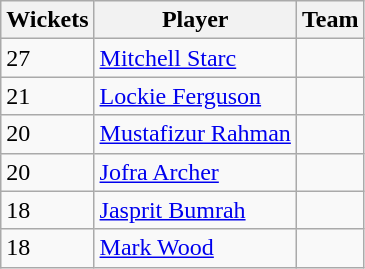<table class="wikitable">
<tr>
<th>Wickets</th>
<th>Player</th>
<th>Team</th>
</tr>
<tr>
<td>27</td>
<td><a href='#'>Mitchell Starc</a></td>
<td></td>
</tr>
<tr>
<td>21</td>
<td><a href='#'>Lockie Ferguson</a></td>
<td></td>
</tr>
<tr>
<td>20</td>
<td><a href='#'>Mustafizur Rahman</a></td>
<td></td>
</tr>
<tr>
<td>20</td>
<td><a href='#'>Jofra Archer</a></td>
<td></td>
</tr>
<tr>
<td>18</td>
<td><a href='#'>Jasprit Bumrah</a></td>
<td></td>
</tr>
<tr>
<td>18</td>
<td><a href='#'>Mark Wood</a></td>
<td></td>
</tr>
</table>
